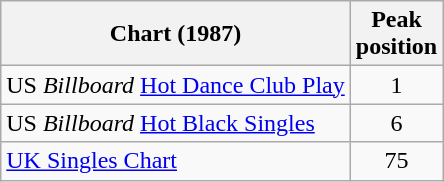<table class="wikitable sortable">
<tr>
<th>Chart (1987)</th>
<th>Peak<br>position</th>
</tr>
<tr>
<td>US <em>Billboard</em> <a href='#'>Hot Dance Club Play</a></td>
<td style="text-align:center;">1</td>
</tr>
<tr>
<td>US <em>Billboard</em> <a href='#'>Hot Black Singles</a></td>
<td align="center">6</td>
</tr>
<tr>
<td><a href='#'>UK Singles Chart</a></td>
<td align="center">75</td>
</tr>
</table>
